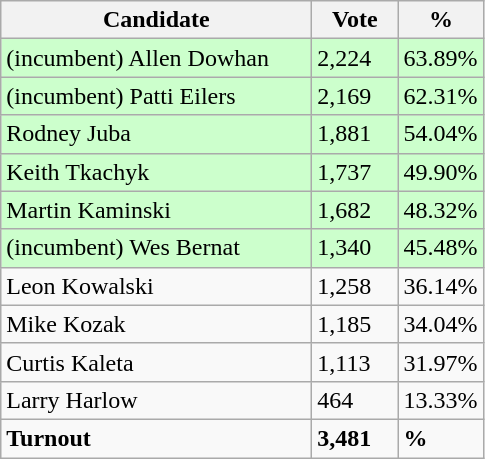<table class="wikitable">
<tr>
<th bgcolor="#DDDDFF" width="200px">Candidate</th>
<th bgcolor="#DDDDFF" width="50px">Vote</th>
<th bgcolor="#DDDDFF" width="50px">%</th>
</tr>
<tr style="text-align:left; background:#cfc;">
<td>(incumbent) Allen Dowhan</td>
<td>2,224</td>
<td>63.89%</td>
</tr>
<tr style="text-align:left; background:#cfc;">
<td>(incumbent) Patti Eilers</td>
<td>2,169</td>
<td>62.31%</td>
</tr>
<tr style="text-align:left; background:#cfc;">
<td>Rodney Juba</td>
<td>1,881</td>
<td>54.04%</td>
</tr>
<tr style="text-align:left; background:#cfc;">
<td>Keith Tkachyk</td>
<td>1,737</td>
<td>49.90%</td>
</tr>
<tr style="text-align:left; background:#cfc;">
<td>Martin Kaminski</td>
<td>1,682</td>
<td>48.32%</td>
</tr>
<tr style="text-align:left; background:#cfc;">
<td>(incumbent) Wes Bernat</td>
<td>1,340</td>
<td>45.48%</td>
</tr>
<tr>
<td>Leon Kowalski</td>
<td>1,258</td>
<td>36.14%</td>
</tr>
<tr>
<td>Mike Kozak</td>
<td>1,185</td>
<td>34.04%</td>
</tr>
<tr>
<td>Curtis Kaleta</td>
<td>1,113</td>
<td>31.97%</td>
</tr>
<tr>
<td>Larry Harlow</td>
<td>464</td>
<td>13.33%</td>
</tr>
<tr>
<td><strong>Turnout</strong></td>
<td><strong>3,481</strong></td>
<td><strong>%</strong></td>
</tr>
</table>
